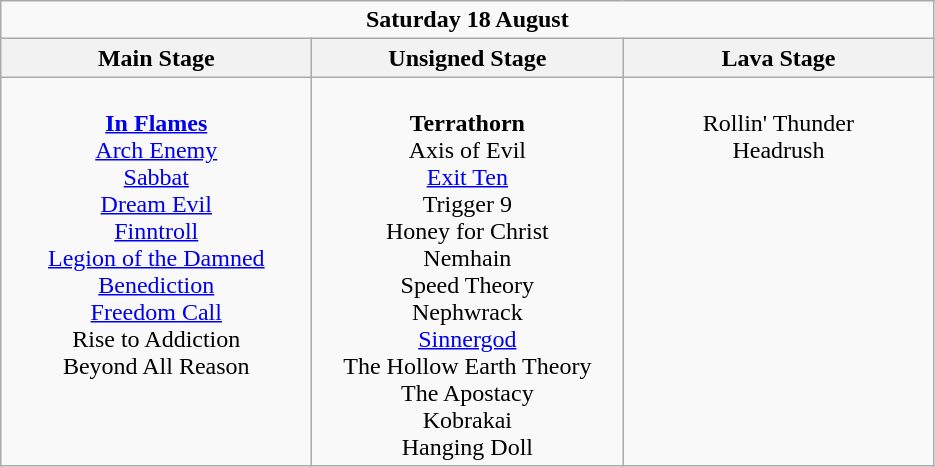<table class="wikitable">
<tr>
<td colspan="3" align="center"><strong>Saturday 18 August</strong></td>
</tr>
<tr>
<th>Main Stage</th>
<th>Unsigned Stage</th>
<th>Lava Stage</th>
</tr>
<tr>
<td valign="top" align="center" width=200><br><strong><a href='#'>In Flames</a></strong><br>
<a href='#'>Arch Enemy</a><br>
<a href='#'>Sabbat</a><br>
<a href='#'>Dream Evil</a><br>
<a href='#'>Finntroll</a><br>
<a href='#'>Legion of the Damned</a><br>
<a href='#'>Benediction</a><br>
<a href='#'>Freedom Call</a><br>
Rise to Addiction<br>
Beyond All Reason<br></td>
<td valign="top" align="center" width=200><br><strong>Terrathorn</strong><br>
Axis of Evil<br>
<a href='#'>Exit Ten</a><br>
Trigger 9<br>
Honey for Christ<br>
Nemhain<br>
Speed Theory<br>
Nephwrack<br>
<a href='#'>Sinnergod</a><br>
The Hollow Earth Theory<br>
The Apostacy<br>
Kobrakai<br>
Hanging Doll<br></td>
<td valign="top" align="center" width=200><br>Rollin' Thunder<br>
Headrush</td>
</tr>
</table>
